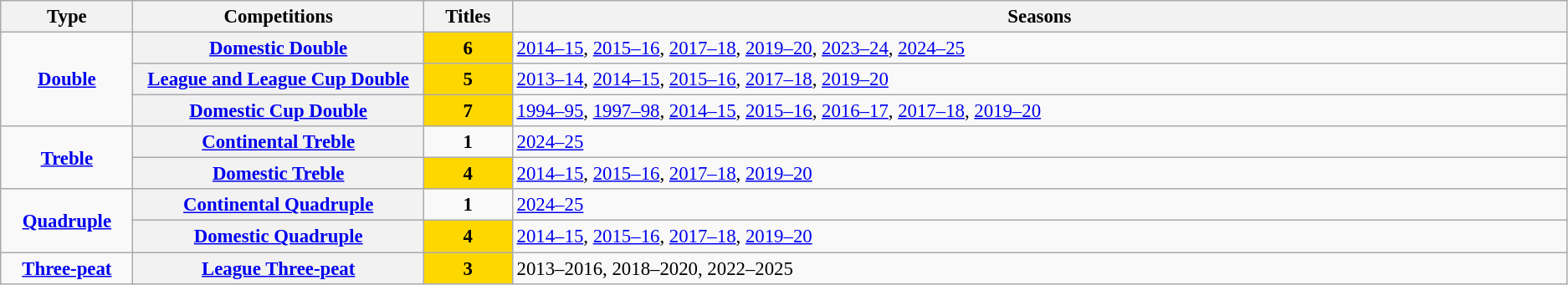<table class="wikitable plainrowheaders" style="font-size:95%; text-align:center;">
<tr>
<th style="width: 1%;">Type</th>
<th style="width: 5%;">Competitions</th>
<th style="width: 1%;">Titles</th>
<th style="width: 21%;">Seasons</th>
</tr>
<tr>
<td rowspan="3"><strong><a href='#'>Double</a></strong></td>
<th scope=col><a href='#'>Domestic Double</a></th>
<td style="background-color:gold"><strong>6</strong></td>
<td align="left"><a href='#'>2014–15</a>, <a href='#'>2015–16</a>, <a href='#'>2017–18</a>, <a href='#'>2019–20</a>, <a href='#'>2023–24</a>, <a href='#'>2024–25</a></td>
</tr>
<tr>
<th scope=col><a href='#'>League and League Cup Double</a></th>
<td style="background-color:gold"><strong>5</strong></td>
<td align="left"><a href='#'>2013–14</a>, <a href='#'>2014–15</a>, <a href='#'>2015–16</a>, <a href='#'>2017–18</a>, <a href='#'>2019–20</a></td>
</tr>
<tr>
<th scope=col><a href='#'>Domestic Cup Double</a></th>
<td style="background-color:gold"><strong>7</strong></td>
<td align="left"><a href='#'>1994–95</a>, <a href='#'>1997–98</a>, <a href='#'>2014–15</a>, <a href='#'>2015–16</a>, <a href='#'>2016–17</a>, <a href='#'>2017–18</a>, <a href='#'>2019–20</a></td>
</tr>
<tr>
<td rowspan="2"><strong><a href='#'>Treble</a></strong></td>
<th scope=col><a href='#'>Continental Treble</a></th>
<td><strong>1</strong></td>
<td align="left"><a href='#'>2024–25</a></td>
</tr>
<tr>
<th scope=col><a href='#'>Domestic Treble</a></th>
<td style="background-color:gold"><strong>4</strong></td>
<td align="left"><a href='#'>2014–15</a>, <a href='#'>2015–16</a>, <a href='#'>2017–18</a>, <a href='#'>2019–20</a></td>
</tr>
<tr>
<td rowspan="2"><strong><a href='#'>Quadruple</a></strong></td>
<th scope=col><a href='#'>Continental Quadruple</a></th>
<td><strong>1</strong></td>
<td align="left"><a href='#'>2024–25</a></td>
</tr>
<tr>
<th scope=col><a href='#'>Domestic Quadruple</a></th>
<td style="background-color:gold"><strong>4</strong></td>
<td align="left"><a href='#'>2014–15</a>, <a href='#'>2015–16</a>, <a href='#'>2017–18</a>, <a href='#'>2019–20</a></td>
</tr>
<tr>
<td rowspan="1"><strong><a href='#'>Three-peat</a></strong></td>
<th scope=col><a href='#'>League Three-peat</a></th>
<td style="background-color:gold"><strong>3</strong></td>
<td align="left">2013–2016, 2018–2020, 2022–2025</td>
</tr>
</table>
